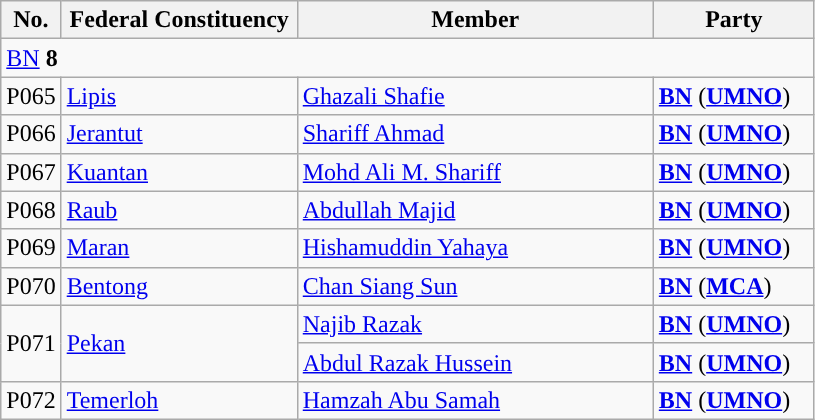<table class="wikitable sortable">
<tr>
<th style="width:30px;">No.</th>
<th style="width:150px;">Federal Constituency</th>
<th style="width:230px;">Member</th>
<th style="width:100px;">Party</th>
</tr>
<tr>
<td colspan="4"><a href='#'>BN</a> <strong>8</strong></td>
</tr>
<tr>
<td>P065</td>
<td><a href='#'>Lipis</a></td>
<td><a href='#'>Ghazali Shafie</a></td>
<td><strong><a href='#'>BN</a></strong> (<strong><a href='#'>UMNO</a></strong>)</td>
</tr>
<tr>
<td>P066</td>
<td><a href='#'>Jerantut</a></td>
<td><a href='#'>Shariff Ahmad</a></td>
<td><strong><a href='#'>BN</a></strong> (<strong><a href='#'>UMNO</a></strong>)</td>
</tr>
<tr>
<td>P067</td>
<td><a href='#'>Kuantan</a></td>
<td><a href='#'>Mohd Ali M. Shariff</a></td>
<td><strong><a href='#'>BN</a></strong> (<strong><a href='#'>UMNO</a></strong>)</td>
</tr>
<tr>
<td>P068</td>
<td><a href='#'>Raub</a></td>
<td><a href='#'>Abdullah Majid</a></td>
<td><strong><a href='#'>BN</a></strong> (<strong><a href='#'>UMNO</a></strong>)</td>
</tr>
<tr>
<td>P069</td>
<td><a href='#'>Maran</a></td>
<td><a href='#'>Hishamuddin Yahaya</a></td>
<td><strong><a href='#'>BN</a></strong> (<strong><a href='#'>UMNO</a></strong>)</td>
</tr>
<tr>
<td>P070</td>
<td><a href='#'>Bentong</a></td>
<td><a href='#'>Chan Siang Sun</a></td>
<td><strong><a href='#'>BN</a></strong> (<strong><a href='#'>MCA</a></strong>)</td>
</tr>
<tr>
<td rowspan=2>P071</td>
<td rowspan=2><a href='#'>Pekan</a></td>
<td><a href='#'>Najib Razak</a> </td>
<td><strong><a href='#'>BN</a></strong> (<strong><a href='#'>UMNO</a></strong>)</td>
</tr>
<tr>
<td><a href='#'>Abdul Razak Hussein</a> </td>
<td><strong><a href='#'>BN</a></strong> (<strong><a href='#'>UMNO</a></strong>)</td>
</tr>
<tr>
<td>P072</td>
<td><a href='#'>Temerloh</a></td>
<td><a href='#'>Hamzah Abu Samah</a></td>
<td><strong><a href='#'>BN</a></strong> (<strong><a href='#'>UMNO</a></strong>)</td>
</tr>
</table>
